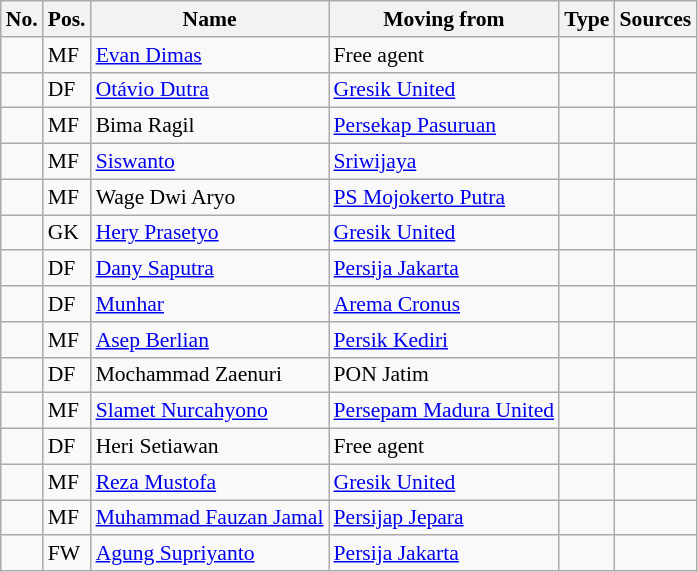<table class="wikitable" Style="font-size:90%">
<tr>
<th>No.</th>
<th>Pos.</th>
<th>Name</th>
<th>Moving from</th>
<th>Type</th>
<th>Sources</th>
</tr>
<tr>
<td></td>
<td>MF</td>
<td> <a href='#'>Evan Dimas</a></td>
<td>Free agent</td>
<td></td>
<td></td>
</tr>
<tr>
<td></td>
<td>DF</td>
<td> <a href='#'>Otávio Dutra</a></td>
<td><a href='#'>Gresik United</a></td>
<td></td>
<td></td>
</tr>
<tr>
<td></td>
<td>MF</td>
<td> Bima Ragil</td>
<td><a href='#'>Persekap Pasuruan</a></td>
<td></td>
<td></td>
</tr>
<tr>
<td></td>
<td>MF</td>
<td> <a href='#'>Siswanto</a></td>
<td><a href='#'>Sriwijaya</a></td>
<td></td>
<td></td>
</tr>
<tr>
<td></td>
<td>MF</td>
<td> Wage Dwi Aryo</td>
<td><a href='#'>PS Mojokerto Putra</a></td>
<td></td>
<td></td>
</tr>
<tr>
<td></td>
<td>GK</td>
<td> <a href='#'>Hery Prasetyo</a></td>
<td><a href='#'>Gresik United</a></td>
<td></td>
<td></td>
</tr>
<tr>
<td></td>
<td>DF</td>
<td> <a href='#'>Dany Saputra</a></td>
<td><a href='#'>Persija Jakarta</a></td>
<td></td>
<td></td>
</tr>
<tr>
<td></td>
<td>DF</td>
<td> <a href='#'>Munhar</a></td>
<td><a href='#'>Arema Cronus</a></td>
<td></td>
<td></td>
</tr>
<tr>
<td></td>
<td>MF</td>
<td> <a href='#'>Asep Berlian</a></td>
<td><a href='#'>Persik Kediri</a></td>
<td></td>
<td></td>
</tr>
<tr>
<td></td>
<td>DF</td>
<td> Mochammad Zaenuri</td>
<td>PON Jatim</td>
<td></td>
<td></td>
</tr>
<tr>
<td></td>
<td>MF</td>
<td> <a href='#'>Slamet Nurcahyono</a></td>
<td><a href='#'>Persepam Madura United</a></td>
<td></td>
<td></td>
</tr>
<tr>
<td></td>
<td>DF</td>
<td> Heri Setiawan</td>
<td>Free agent</td>
<td></td>
<td></td>
</tr>
<tr>
<td></td>
<td>MF</td>
<td> <a href='#'>Reza Mustofa</a></td>
<td><a href='#'>Gresik United</a></td>
<td></td>
<td></td>
</tr>
<tr>
<td></td>
<td>MF</td>
<td> <a href='#'>Muhammad Fauzan Jamal</a></td>
<td><a href='#'>Persijap Jepara</a></td>
<td></td>
<td></td>
</tr>
<tr>
<td></td>
<td>FW</td>
<td> <a href='#'>Agung Supriyanto</a></td>
<td><a href='#'>Persija Jakarta</a></td>
<td></td>
<td></td>
</tr>
</table>
